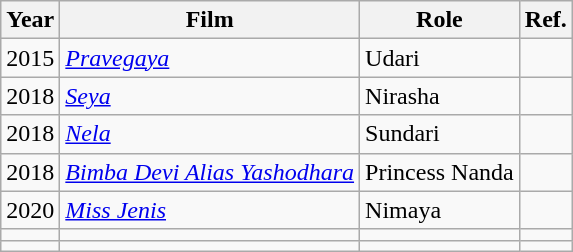<table class="wikitable">
<tr>
<th>Year</th>
<th>Film</th>
<th>Role</th>
<th>Ref.</th>
</tr>
<tr>
<td>2015</td>
<td><em><a href='#'>Pravegaya</a></em></td>
<td>Udari</td>
<td></td>
</tr>
<tr>
<td>2018</td>
<td><em><a href='#'>Seya</a></em></td>
<td>Nirasha</td>
<td></td>
</tr>
<tr>
<td>2018</td>
<td><em><a href='#'>Nela</a></em></td>
<td>Sundari</td>
<td></td>
</tr>
<tr>
<td>2018</td>
<td><em><a href='#'>Bimba Devi Alias Yashodhara</a></em></td>
<td>Princess Nanda</td>
<td></td>
</tr>
<tr>
<td>2020</td>
<td><em><a href='#'>Miss Jenis</a></em></td>
<td>Nimaya</td>
<td></td>
</tr>
<tr>
<td></td>
<td></td>
<td></td>
<td></td>
</tr>
<tr>
<td></td>
<td></td>
<td></td>
<td></td>
</tr>
</table>
